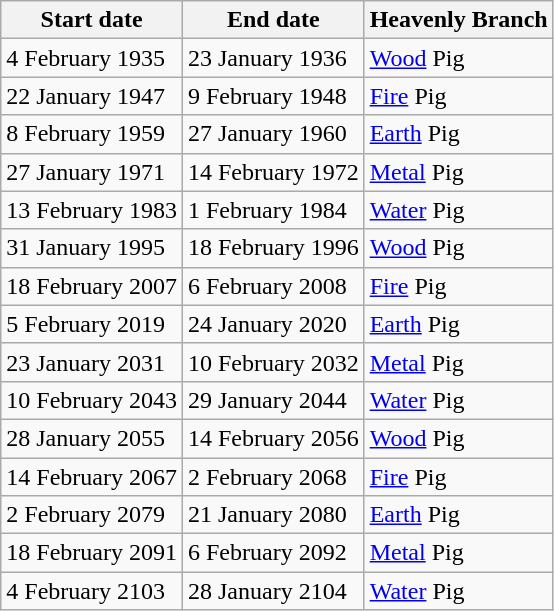<table class="wikitable">
<tr>
<th>Start date</th>
<th>End date</th>
<th>Heavenly Branch</th>
</tr>
<tr>
<td>4 February 1935</td>
<td>23 January 1936</td>
<td><a href='#'>Wood</a> Pig</td>
</tr>
<tr>
<td>22 January 1947</td>
<td>9 February 1948</td>
<td><a href='#'>Fire</a> Pig</td>
</tr>
<tr>
<td>8 February 1959</td>
<td>27 January 1960</td>
<td><a href='#'>Earth</a> Pig</td>
</tr>
<tr>
<td>27 January 1971</td>
<td>14 February 1972</td>
<td><a href='#'>Metal</a> Pig</td>
</tr>
<tr>
<td>13 February 1983</td>
<td>1 February 1984</td>
<td><a href='#'>Water</a> Pig</td>
</tr>
<tr>
<td>31 January 1995</td>
<td>18 February 1996</td>
<td><a href='#'>Wood</a> Pig</td>
</tr>
<tr>
<td>18 February 2007</td>
<td>6 February 2008</td>
<td><a href='#'>Fire</a> Pig</td>
</tr>
<tr>
<td>5 February 2019</td>
<td>24 January 2020</td>
<td><a href='#'>Earth</a> Pig</td>
</tr>
<tr>
<td>23 January 2031</td>
<td>10 February 2032</td>
<td><a href='#'>Metal</a> Pig</td>
</tr>
<tr>
<td>10 February 2043</td>
<td>29 January 2044</td>
<td><a href='#'>Water</a> Pig</td>
</tr>
<tr>
<td>28 January 2055</td>
<td>14 February 2056</td>
<td><a href='#'>Wood</a> Pig</td>
</tr>
<tr>
<td>14 February 2067</td>
<td>2 February 2068</td>
<td><a href='#'>Fire</a> Pig</td>
</tr>
<tr>
<td>2 February 2079</td>
<td>21 January 2080</td>
<td><a href='#'>Earth</a> Pig</td>
</tr>
<tr>
<td>18 February 2091</td>
<td>6 February 2092</td>
<td><a href='#'>Metal</a> Pig</td>
</tr>
<tr>
<td>4 February 2103</td>
<td>28 January 2104</td>
<td><a href='#'>Water</a> Pig</td>
</tr>
</table>
